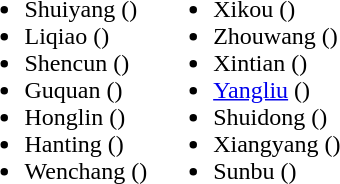<table>
<tr>
<td valign="top"><br><ul><li>Shuiyang ()</li><li>Liqiao ()</li><li>Shencun ()</li><li>Guquan ()</li><li>Honglin ()</li><li>Hanting ()</li><li>Wenchang ()</li></ul></td>
<td valign="top"><br><ul><li>Xikou ()</li><li>Zhouwang ()</li><li>Xintian ()</li><li><a href='#'>Yangliu</a> ()</li><li>Shuidong ()</li><li>Xiangyang ()</li><li>Sunbu ()</li></ul></td>
</tr>
</table>
